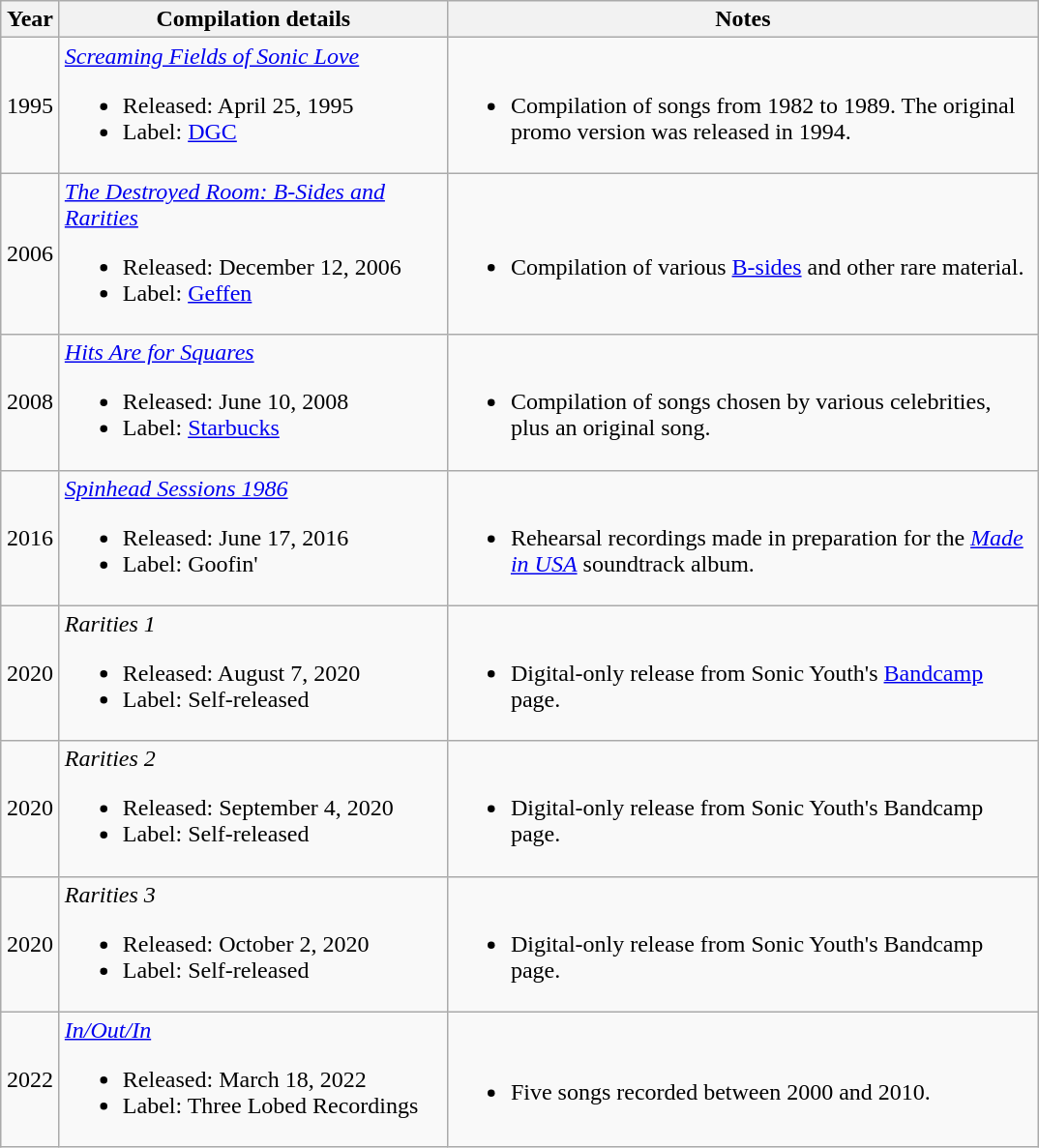<table class="wikitable">
<tr>
<th width="33">Year</th>
<th width="260">Compilation details</th>
<th width="400">Notes</th>
</tr>
<tr>
<td align="center">1995</td>
<td><em><a href='#'>Screaming Fields of Sonic Love</a></em><br><ul><li>Released: April 25, 1995</li><li>Label: <a href='#'>DGC</a></li></ul></td>
<td><br><ul><li>Compilation of songs from 1982 to 1989. The original promo version was released in 1994.</li></ul></td>
</tr>
<tr>
<td align="center">2006</td>
<td><em><a href='#'>The Destroyed Room: B-Sides and Rarities</a></em><br><ul><li>Released: December 12, 2006</li><li>Label: <a href='#'>Geffen</a></li></ul></td>
<td><br><ul><li>Compilation of various <a href='#'>B-sides</a> and other rare material.</li></ul></td>
</tr>
<tr>
<td align="center">2008</td>
<td><em><a href='#'>Hits Are for Squares</a></em><br><ul><li>Released: June 10, 2008</li><li>Label: <a href='#'>Starbucks</a></li></ul></td>
<td><br><ul><li>Compilation of songs chosen by various celebrities, plus an original song.</li></ul></td>
</tr>
<tr>
<td align="center">2016</td>
<td><em><a href='#'>Spinhead Sessions 1986</a></em><br><ul><li>Released: June 17, 2016</li><li>Label: Goofin'</li></ul></td>
<td><br><ul><li>Rehearsal recordings made in preparation for the <em><a href='#'>Made in USA</a></em> soundtrack album.</li></ul></td>
</tr>
<tr>
<td align="center">2020</td>
<td><em>Rarities 1</em><br><ul><li>Released: August 7, 2020</li><li>Label: Self-released</li></ul></td>
<td><br><ul><li>Digital-only release from Sonic Youth's <a href='#'>Bandcamp</a> page.</li></ul></td>
</tr>
<tr>
<td align="center">2020</td>
<td><em>Rarities 2</em><br><ul><li>Released: September 4, 2020</li><li>Label: Self-released</li></ul></td>
<td><br><ul><li>Digital-only release from Sonic Youth's Bandcamp page.</li></ul></td>
</tr>
<tr>
<td align="center">2020</td>
<td><em>Rarities 3</em><br><ul><li>Released: October 2, 2020</li><li>Label: Self-released</li></ul></td>
<td><br><ul><li>Digital-only release from Sonic Youth's Bandcamp page.</li></ul></td>
</tr>
<tr>
<td align="center">2022</td>
<td><em><a href='#'>In/Out/In</a></em><br><ul><li>Released: March 18, 2022</li><li>Label: Three Lobed Recordings</li></ul></td>
<td><br><ul><li>Five songs recorded between 2000 and 2010.</li></ul></td>
</tr>
</table>
